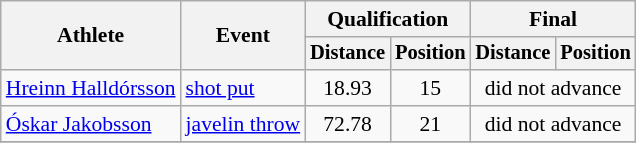<table class="wikitable" style="font-size:90%">
<tr>
<th rowspan="2">Athlete</th>
<th rowspan="2">Event</th>
<th colspan="2">Qualification</th>
<th colspan="2">Final</th>
</tr>
<tr style="font-size:95%">
<th>Distance</th>
<th>Position</th>
<th>Distance</th>
<th>Position</th>
</tr>
<tr align=center>
<td align=left><a href='#'>Hreinn Halldórsson</a></td>
<td align=left><a href='#'>shot put</a></td>
<td>18.93</td>
<td>15</td>
<td colspan=2>did not advance</td>
</tr>
<tr align=center>
<td align=left><a href='#'>Óskar Jakobsson</a></td>
<td align=left><a href='#'>javelin throw</a></td>
<td>72.78</td>
<td>21</td>
<td colspan=2>did not advance</td>
</tr>
<tr align=center>
</tr>
</table>
